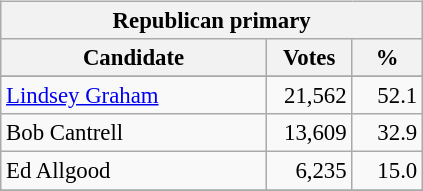<table class="wikitable" align="left" style="margin: 1em 1em 1em 0; font-size: 95%;">
<tr>
<th colspan="3">Republican primary</th>
</tr>
<tr>
<th colspan="1" style="width: 170px">Candidate</th>
<th style="width: 50px">Votes</th>
<th style="width: 40px">%</th>
</tr>
<tr>
</tr>
<tr>
<td><a href='#'>Lindsey Graham</a></td>
<td align="right">21,562</td>
<td align="right">52.1</td>
</tr>
<tr>
<td>Bob Cantrell</td>
<td align="right">13,609</td>
<td align="right">32.9</td>
</tr>
<tr>
<td>Ed Allgood</td>
<td align="right">6,235</td>
<td align="right">15.0</td>
</tr>
<tr>
</tr>
</table>
